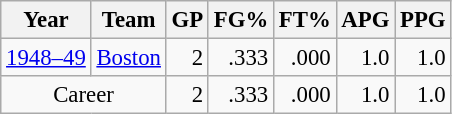<table class="wikitable sortable" style="font-size:95%; text-align:right;">
<tr>
<th>Year</th>
<th>Team</th>
<th>GP</th>
<th>FG%</th>
<th>FT%</th>
<th>APG</th>
<th>PPG</th>
</tr>
<tr>
<td style="text-align:left;"><a href='#'>1948–49</a></td>
<td style="text-align:left;"><a href='#'>Boston</a></td>
<td>2</td>
<td>.333</td>
<td>.000</td>
<td>1.0</td>
<td>1.0</td>
</tr>
<tr>
<td style="text-align:center;" colspan="2">Career</td>
<td>2</td>
<td>.333</td>
<td>.000</td>
<td>1.0</td>
<td>1.0</td>
</tr>
</table>
